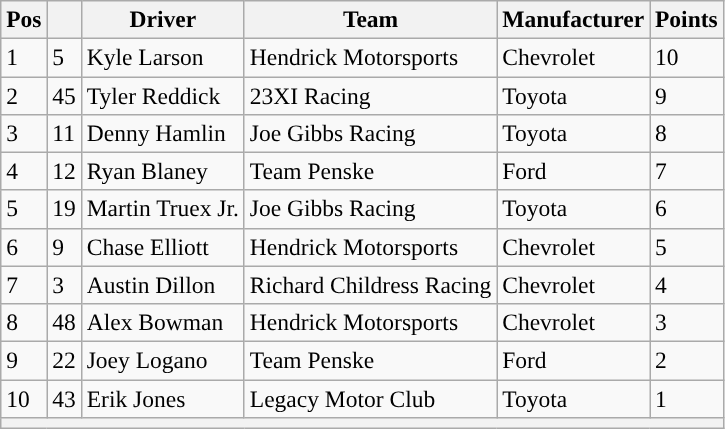<table class="wikitable" style="font-size:98%">
<tr>
<th>Pos</th>
<th></th>
<th>Driver</th>
<th>Team</th>
<th>Manufacturer</th>
<th>Points</th>
</tr>
<tr>
<td>1</td>
<td>5</td>
<td>Kyle Larson</td>
<td>Hendrick Motorsports</td>
<td>Chevrolet</td>
<td>10</td>
</tr>
<tr>
<td>2</td>
<td>45</td>
<td>Tyler Reddick</td>
<td>23XI Racing</td>
<td>Toyota</td>
<td>9</td>
</tr>
<tr>
<td>3</td>
<td>11</td>
<td>Denny Hamlin</td>
<td>Joe Gibbs Racing</td>
<td>Toyota</td>
<td>8</td>
</tr>
<tr>
<td>4</td>
<td>12</td>
<td>Ryan Blaney</td>
<td>Team Penske</td>
<td>Ford</td>
<td>7</td>
</tr>
<tr>
<td>5</td>
<td>19</td>
<td>Martin Truex Jr.</td>
<td>Joe Gibbs Racing</td>
<td>Toyota</td>
<td>6</td>
</tr>
<tr>
<td>6</td>
<td>9</td>
<td>Chase Elliott</td>
<td>Hendrick Motorsports</td>
<td>Chevrolet</td>
<td>5</td>
</tr>
<tr>
<td>7</td>
<td>3</td>
<td>Austin Dillon</td>
<td>Richard Childress Racing</td>
<td>Chevrolet</td>
<td>4</td>
</tr>
<tr>
<td>8</td>
<td>48</td>
<td>Alex Bowman</td>
<td>Hendrick Motorsports</td>
<td>Chevrolet</td>
<td>3</td>
</tr>
<tr>
<td>9</td>
<td>22</td>
<td>Joey Logano</td>
<td>Team Penske</td>
<td>Ford</td>
<td>2</td>
</tr>
<tr>
<td>10</td>
<td>43</td>
<td>Erik Jones</td>
<td>Legacy Motor Club</td>
<td>Toyota</td>
<td>1</td>
</tr>
<tr>
<th colspan="6"></th>
</tr>
</table>
